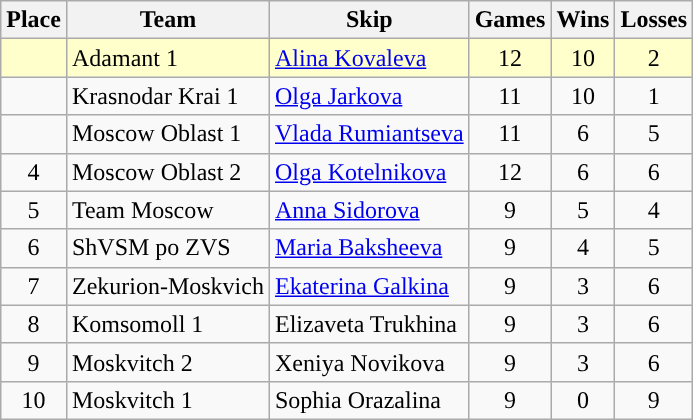<table class="wikitable" style="text-align:center;">
<tr>
<th>Place</th>
<th>Team</th>
<th>Skip</th>
<th>Games</th>
<th>Wins</th>
<th>Losses</th>
</tr>
<tr bgcolor=#ffc>
<td></td>
<td align=left>Adamant 1</td>
<td align=left><a href='#'>Alina Kovaleva</a></td>
<td>12</td>
<td>10</td>
<td>2</td>
</tr>
<tr>
<td></td>
<td align=left>Krasnodar Krai 1</td>
<td align=left><a href='#'>Olga Jarkova</a></td>
<td>11</td>
<td>10</td>
<td>1</td>
</tr>
<tr>
<td></td>
<td align=left>Moscow Oblast 1</td>
<td align=left><a href='#'>Vlada Rumiantseva</a></td>
<td>11</td>
<td>6</td>
<td>5</td>
</tr>
<tr>
<td>4</td>
<td align=left>Moscow Oblast 2</td>
<td align=left><a href='#'>Olga Kotelnikova</a></td>
<td>12</td>
<td>6</td>
<td>6</td>
</tr>
<tr>
<td>5</td>
<td align=left>Team Moscow</td>
<td align=left><a href='#'>Anna Sidorova</a></td>
<td>9</td>
<td>5</td>
<td>4</td>
</tr>
<tr>
<td>6</td>
<td align=left>ShVSM po ZVS</td>
<td align=left><a href='#'>Maria Baksheeva</a></td>
<td>9</td>
<td>4</td>
<td>5</td>
</tr>
<tr>
<td>7</td>
<td align=left>Zekurion-Moskvich</td>
<td align=left><a href='#'>Ekaterina Galkina</a></td>
<td>9</td>
<td>3</td>
<td>6</td>
</tr>
<tr>
<td>8</td>
<td align=left>Komsomoll 1</td>
<td align=left>Elizaveta Trukhina</td>
<td>9</td>
<td>3</td>
<td>6</td>
</tr>
<tr>
<td>9</td>
<td align=left>Moskvitch 2</td>
<td align=left>Xeniya Novikova</td>
<td>9</td>
<td>3</td>
<td>6</td>
</tr>
<tr>
<td>10</td>
<td align=left>Moskvitch 1</td>
<td align=left>Sophia Orazalina</td>
<td>9</td>
<td>0</td>
<td>9</td>
</tr>
</table>
